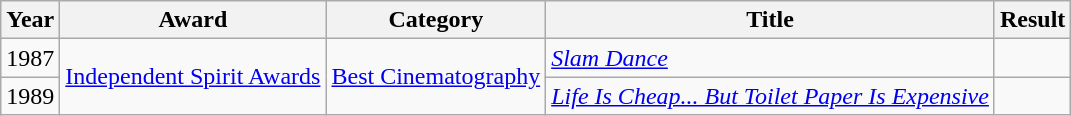<table class="wikitable">
<tr>
<th>Year</th>
<th>Award</th>
<th>Category</th>
<th>Title</th>
<th>Result</th>
</tr>
<tr>
<td>1987</td>
<td rowspan=2><a href='#'>Independent Spirit Awards</a></td>
<td rowspan=2><a href='#'>Best Cinematography</a></td>
<td><em><a href='#'>Slam Dance</a></em></td>
<td></td>
</tr>
<tr>
<td>1989</td>
<td><em><a href='#'>Life Is Cheap... But Toilet Paper Is Expensive</a></em></td>
<td></td>
</tr>
</table>
